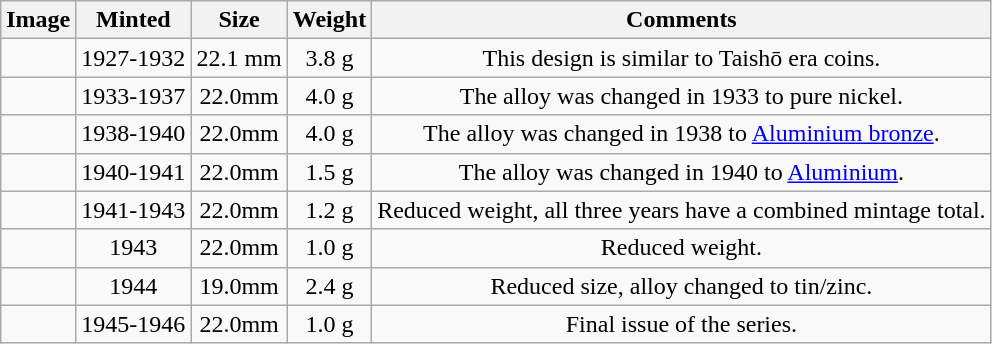<table class="wikitable sortable">
<tr>
<th class="unsortable">Image</th>
<th>Minted</th>
<th>Size</th>
<th>Weight</th>
<th class="unsortable">Comments</th>
</tr>
<tr>
<td></td>
<td align="center">1927-1932<br></td>
<td align="center">22.1 mm</td>
<td align="center">3.8 g</td>
<td align="center">This design is similar to Taishō era coins.<br></td>
</tr>
<tr>
<td></td>
<td align="center">1933-1937<br></td>
<td align="center">22.0mm</td>
<td align="center">4.0 g</td>
<td align="center">The alloy was changed in 1933 to pure nickel.</td>
</tr>
<tr>
<td></td>
<td align="center">1938-1940<br></td>
<td align="center">22.0mm</td>
<td align="center">4.0 g</td>
<td align="center">The alloy was changed in 1938 to <a href='#'>Aluminium bronze</a>.</td>
</tr>
<tr>
<td></td>
<td align="center">1940-1941<br></td>
<td align="center">22.0mm</td>
<td align="center">1.5 g</td>
<td align="center">The alloy was changed in 1940 to <a href='#'>Aluminium</a>.</td>
</tr>
<tr>
<td></td>
<td align="center">1941-1943<br></td>
<td align="center">22.0mm</td>
<td align="center">1.2 g</td>
<td align="center">Reduced weight, all three years have a combined mintage total.</td>
</tr>
<tr>
<td></td>
<td align="center">1943<br></td>
<td align="center">22.0mm</td>
<td align="center">1.0 g</td>
<td align="center">Reduced weight.</td>
</tr>
<tr>
<td></td>
<td align="center">1944<br></td>
<td align="center">19.0mm</td>
<td align="center">2.4 g</td>
<td align="center">Reduced size, alloy changed to tin/zinc.</td>
</tr>
<tr>
<td></td>
<td align="center">1945-1946<br></td>
<td align="center">22.0mm</td>
<td align="center">1.0 g</td>
<td align="center">Final issue of the series.</td>
</tr>
</table>
